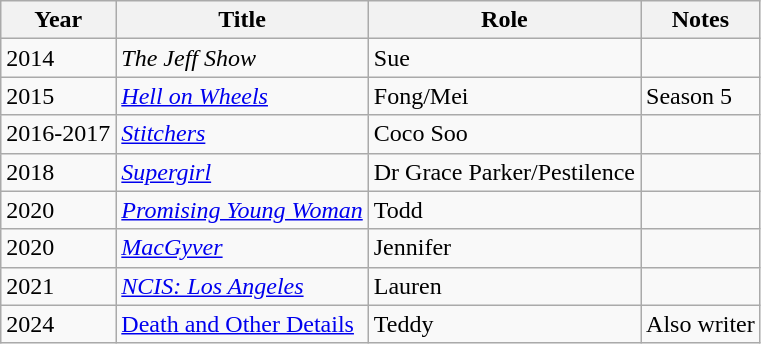<table class="wikitable sortable">
<tr>
<th>Year</th>
<th>Title</th>
<th>Role</th>
<th class="unsortable">Notes</th>
</tr>
<tr>
<td>2014</td>
<td><em>The Jeff Show</em></td>
<td>Sue</td>
<td></td>
</tr>
<tr>
<td>2015</td>
<td><em><a href='#'>Hell on Wheels</a></em></td>
<td>Fong/Mei</td>
<td>Season 5</td>
</tr>
<tr>
<td>2016-2017</td>
<td><em><a href='#'>Stitchers</a></em></td>
<td>Coco Soo</td>
<td></td>
</tr>
<tr>
<td>2018</td>
<td><em><a href='#'>Supergirl</a></em></td>
<td>Dr Grace Parker/Pestilence</td>
<td></td>
</tr>
<tr>
<td>2020</td>
<td><em><a href='#'>Promising Young Woman</a></em></td>
<td>Todd</td>
<td></td>
</tr>
<tr>
<td>2020</td>
<td><em><a href='#'>MacGyver</a></em></td>
<td>Jennifer</td>
<td></td>
</tr>
<tr>
<td>2021</td>
<td><em><a href='#'>NCIS: Los Angeles</a></td>
<td>Lauren</td>
<td></td>
</tr>
<tr>
<td>2024</td>
<td></em><a href='#'>Death and Other Details</a><em></td>
<td>Teddy</td>
<td>Also writer</td>
</tr>
</table>
